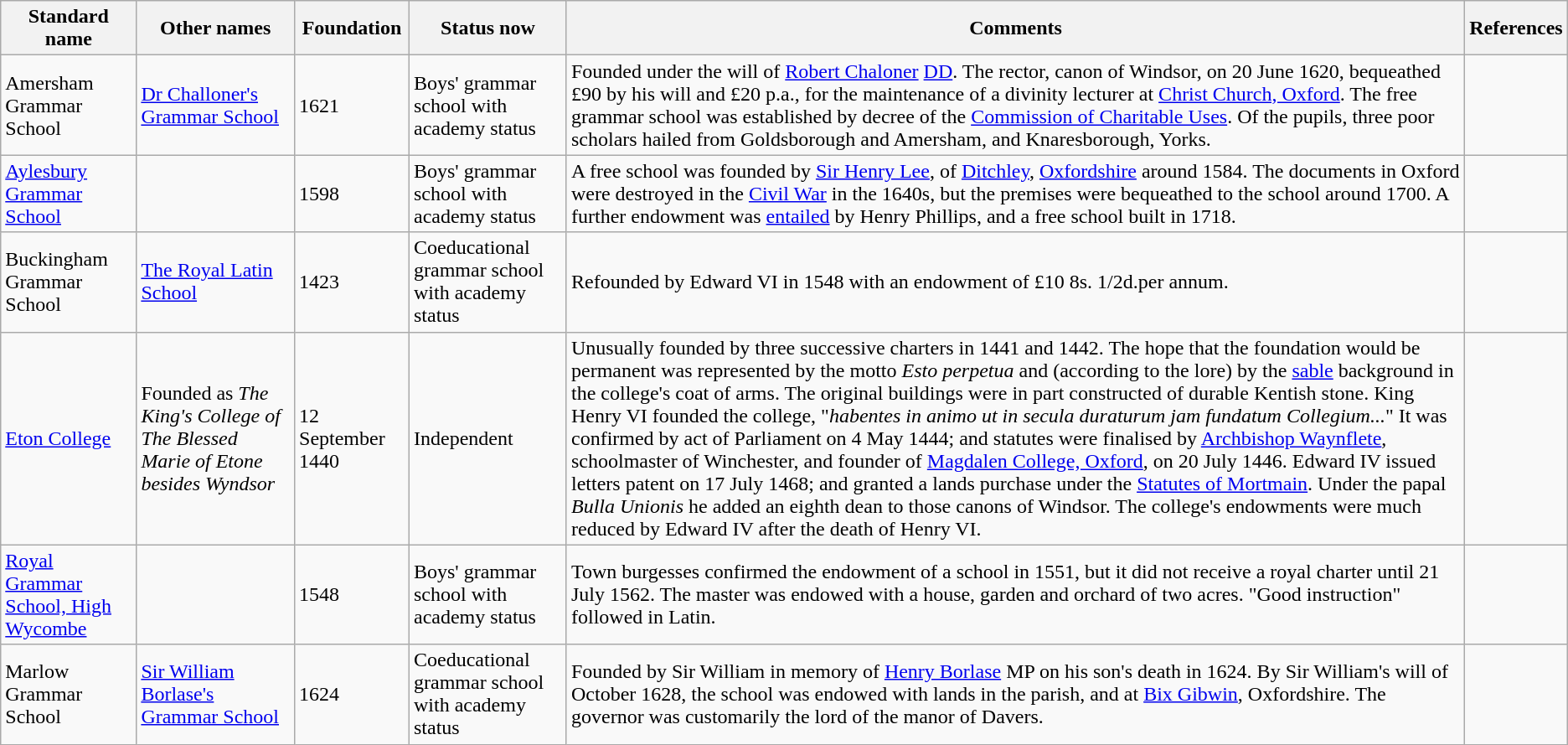<table class="wikitable sortable">
<tr>
<th>Standard name</th>
<th>Other names</th>
<th>Foundation</th>
<th>Status now</th>
<th class=unsortable>Comments</th>
<th class=unsortable>References</th>
</tr>
<tr>
<td>Amersham Grammar School</td>
<td><a href='#'>Dr Challoner's Grammar School</a></td>
<td>1621</td>
<td>Boys' grammar school with academy status</td>
<td>Founded under the will of <a href='#'>Robert Chaloner</a> <a href='#'>DD</a>. The rector, canon of Windsor, on 20 June 1620, bequeathed £90 by his will and £20 p.a., for the maintenance of a divinity lecturer at <a href='#'>Christ Church, Oxford</a>. The free grammar school was established by decree of the <a href='#'>Commission of Charitable Uses</a>. Of the pupils, three poor scholars hailed from Goldsborough and Amersham, and Knaresborough, Yorks.</td>
<td></td>
</tr>
<tr>
<td><a href='#'>Aylesbury Grammar School</a></td>
<td></td>
<td>1598</td>
<td>Boys' grammar school with academy status</td>
<td>A free school was founded by <a href='#'>Sir Henry Lee</a>, of <a href='#'>Ditchley</a>, <a href='#'>Oxfordshire</a> around 1584. The documents in Oxford were destroyed in the <a href='#'>Civil War</a> in the 1640s, but the premises were bequeathed to the school around 1700. A further endowment was <a href='#'>entailed</a> by Henry Phillips, and a free school built in 1718.</td>
<td></td>
</tr>
<tr>
<td>Buckingham Grammar School</td>
<td><a href='#'>The Royal Latin School</a></td>
<td>1423</td>
<td>Coeducational grammar school with academy status</td>
<td>Refounded by Edward VI in 1548 with an endowment of £10 8s. 1/2d.per annum.</td>
<td></td>
</tr>
<tr>
<td><a href='#'>Eton College</a></td>
<td>Founded as <em>The King's College of The Blessed Marie of Etone besides Wyndsor</em></td>
<td>12 September 1440</td>
<td>Independent</td>
<td>Unusually founded by three successive charters in 1441 and 1442. The hope that the foundation would be permanent was represented by the motto <em>Esto perpetua</em> and (according to the lore) by the <a href='#'>sable</a> background in the college's coat of arms. The original buildings were in part constructed of durable Kentish stone. King Henry VI founded the college, "<em>habentes in animo ut in secula duraturum jam fundatum Collegium...</em>"  It was confirmed by act of Parliament on 4 May 1444; and statutes were finalised by <a href='#'>Archbishop Waynflete</a>, schoolmaster of Winchester, and founder of <a href='#'>Magdalen College, Oxford</a>, on 20 July 1446. Edward IV issued letters patent on 17 July 1468; and granted a lands purchase under the <a href='#'>Statutes of Mortmain</a>. Under the papal <em>Bulla Unionis</em> he added an eighth dean to those canons of Windsor. The college's endowments were much reduced by Edward IV after the death of Henry VI.</td>
<td></td>
</tr>
<tr>
<td><a href='#'>Royal Grammar School, High Wycombe</a></td>
<td></td>
<td>1548</td>
<td>Boys' grammar school with academy status</td>
<td>Town burgesses confirmed the endowment of a school in 1551, but it did not receive a royal charter until 21 July 1562. The master was endowed with a house, garden and orchard of two acres. "Good instruction" followed in Latin.</td>
<td></td>
</tr>
<tr>
<td>Marlow Grammar School</td>
<td><a href='#'>Sir William Borlase's Grammar School</a></td>
<td>1624</td>
<td>Coeducational grammar school with academy status</td>
<td>Founded by Sir William in memory of <a href='#'>Henry Borlase</a> MP on his son's death in 1624. By Sir William's will of October 1628, the school was endowed with lands in the parish, and at <a href='#'>Bix Gibwin</a>, Oxfordshire. The governor was customarily the lord of the manor of Davers.</td>
<td></td>
</tr>
</table>
